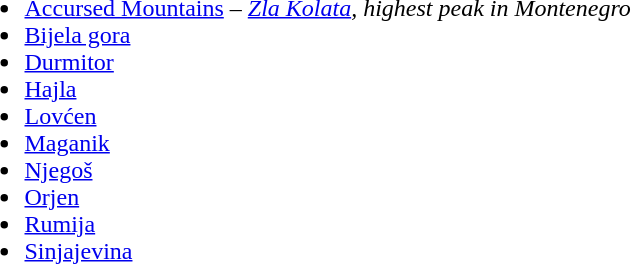<table>
<tr>
<td><br><ul><li><a href='#'>Accursed Mountains</a> – <em><a href='#'>Zla Kolata</a>, highest peak in Montenegro</em></li><li><a href='#'>Bijela gora</a></li><li><a href='#'>Durmitor</a></li><li><a href='#'>Hajla</a></li><li><a href='#'>Lovćen</a></li><li><a href='#'>Maganik</a></li><li><a href='#'>Njegoš</a></li><li><a href='#'>Orjen</a></li><li><a href='#'>Rumija</a></li><li><a href='#'>Sinjajevina</a></li></ul></td>
<td></td>
</tr>
</table>
